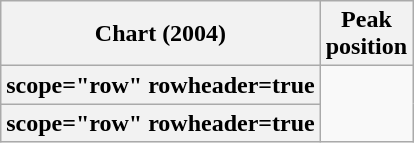<table class="wikitable sortable plainrowheaders">
<tr>
<th>Chart (2004)</th>
<th>Peak<br>position</th>
</tr>
<tr>
<th>scope="row" rowheader=true</th>
</tr>
<tr>
<th>scope="row" rowheader=true</th>
</tr>
</table>
